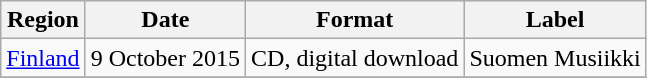<table class=wikitable>
<tr>
<th>Region</th>
<th>Date</th>
<th>Format</th>
<th>Label</th>
</tr>
<tr>
<td><a href='#'>Finland</a></td>
<td>9 October 2015</td>
<td>CD, digital download</td>
<td>Suomen Musiikki</td>
</tr>
<tr>
</tr>
</table>
